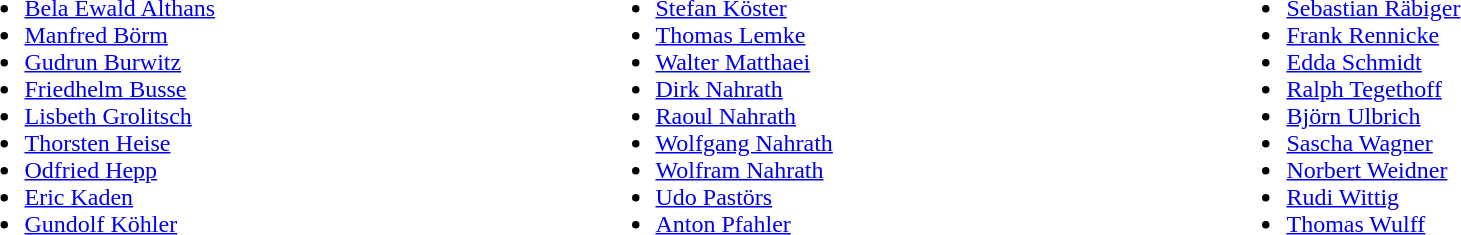<table width="100%">
<tr>
<td width="33%" valign="top"><br><ul><li><a href='#'>Bela Ewald Althans</a></li><li><a href='#'>Manfred Börm</a></li><li><a href='#'>Gudrun Burwitz</a></li><li><a href='#'>Friedhelm Busse</a></li><li><a href='#'>Lisbeth Grolitsch</a></li><li><a href='#'>Thorsten Heise</a></li><li><a href='#'>Odfried Hepp</a></li><li><a href='#'>Eric Kaden</a></li><li><a href='#'>Gundolf Köhler</a></li></ul></td>
<td width="33%" valign="top"><br><ul><li><a href='#'>Stefan Köster</a></li><li><a href='#'>Thomas Lemke</a></li><li><a href='#'>Walter Matthaei</a></li><li><a href='#'>Dirk Nahrath</a></li><li><a href='#'>Raoul Nahrath</a></li><li><a href='#'>Wolfgang Nahrath</a></li><li><a href='#'>Wolfram Nahrath</a></li><li><a href='#'>Udo Pastörs</a></li><li><a href='#'>Anton Pfahler</a></li></ul></td>
<td width="33%" valign="top"><br><ul><li><a href='#'>Sebastian Räbiger</a></li><li><a href='#'>Frank Rennicke</a></li><li><a href='#'>Edda Schmidt</a></li><li><a href='#'>Ralph Tegethoff</a></li><li><a href='#'>Björn Ulbrich</a></li><li><a href='#'>Sascha Wagner</a></li><li><a href='#'>Norbert Weidner</a></li><li><a href='#'>Rudi Wittig</a></li><li><a href='#'>Thomas Wulff</a></li></ul></td>
</tr>
</table>
